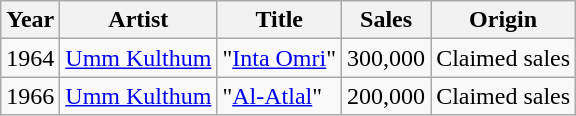<table class="wikitable">
<tr>
<th>Year</th>
<th>Artist</th>
<th>Title</th>
<th>Sales</th>
<th>Origin</th>
</tr>
<tr>
<td>1964</td>
<td><a href='#'>Umm Kulthum</a></td>
<td>"<a href='#'>Inta Omri</a>"</td>
<td>300,000</td>
<td>Claimed sales</td>
</tr>
<tr>
<td>1966</td>
<td><a href='#'>Umm Kulthum</a></td>
<td>"<a href='#'>Al-Atlal</a>"</td>
<td>200,000</td>
<td>Claimed sales</td>
</tr>
</table>
